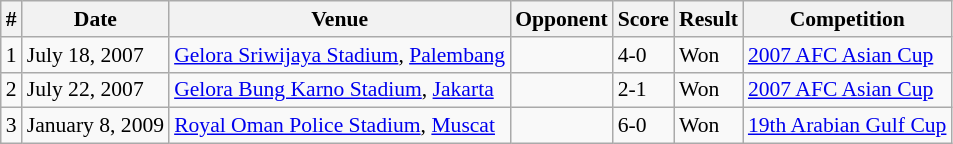<table class="wikitable collapsible collapsed" style="font-size:90%">
<tr>
<th>#</th>
<th>Date</th>
<th>Venue</th>
<th>Opponent</th>
<th>Score</th>
<th>Result</th>
<th>Competition</th>
</tr>
<tr>
<td>1</td>
<td>July 18, 2007</td>
<td><a href='#'>Gelora Sriwijaya Stadium</a>, <a href='#'>Palembang</a></td>
<td></td>
<td>4-0</td>
<td>Won</td>
<td><a href='#'>2007 AFC Asian Cup</a></td>
</tr>
<tr>
<td>2</td>
<td>July 22, 2007</td>
<td><a href='#'>Gelora Bung Karno Stadium</a>, <a href='#'>Jakarta</a></td>
<td></td>
<td>2-1</td>
<td>Won</td>
<td><a href='#'>2007 AFC Asian Cup</a></td>
</tr>
<tr>
<td>3</td>
<td>January 8, 2009</td>
<td><a href='#'>Royal Oman Police Stadium</a>, <a href='#'>Muscat</a></td>
<td></td>
<td>6-0</td>
<td>Won</td>
<td><a href='#'>19th Arabian Gulf Cup</a></td>
</tr>
</table>
